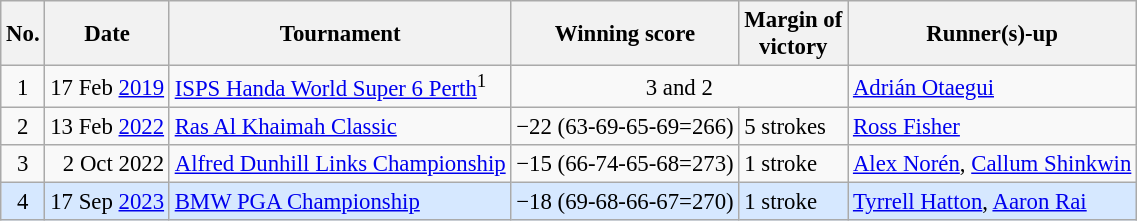<table class="wikitable" style="font-size:95%;">
<tr>
<th>No.</th>
<th>Date</th>
<th>Tournament</th>
<th>Winning score</th>
<th>Margin of<br>victory</th>
<th>Runner(s)-up</th>
</tr>
<tr>
<td align=center>1</td>
<td align=right>17 Feb <a href='#'>2019</a></td>
<td><a href='#'>ISPS Handa World Super 6 Perth</a><sup>1</sup></td>
<td align=center colspan=2>3 and 2</td>
<td> <a href='#'>Adrián Otaegui</a></td>
</tr>
<tr>
<td align=center>2</td>
<td align=right>13 Feb <a href='#'>2022</a></td>
<td><a href='#'>Ras Al Khaimah Classic</a></td>
<td>−22 (63-69-65-69=266)</td>
<td>5 strokes</td>
<td> <a href='#'>Ross Fisher</a></td>
</tr>
<tr>
<td align=center>3</td>
<td align=right>2 Oct 2022</td>
<td><a href='#'>Alfred Dunhill Links Championship</a></td>
<td>−15 (66-74-65-68=273)</td>
<td>1 stroke</td>
<td> <a href='#'>Alex Norén</a>,  <a href='#'>Callum Shinkwin</a></td>
</tr>
<tr style="background:#D6E8FF;">
<td align=center>4</td>
<td align=right>17 Sep <a href='#'>2023</a></td>
<td><a href='#'>BMW PGA Championship</a></td>
<td>−18 (69-68-66-67=270)</td>
<td>1 stroke</td>
<td> <a href='#'>Tyrrell Hatton</a>,  <a href='#'>Aaron Rai</a></td>
</tr>
</table>
